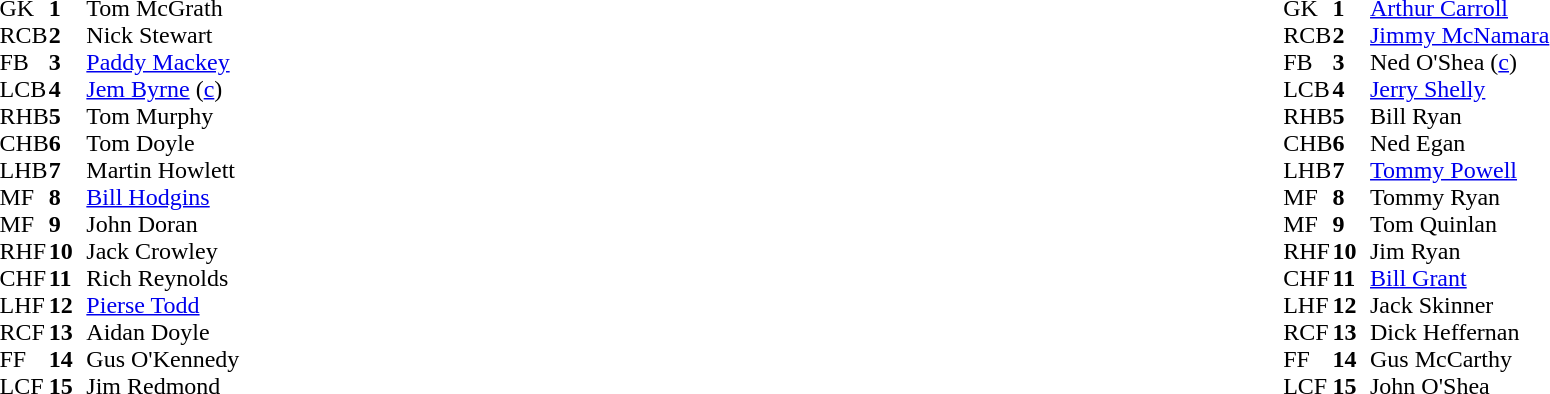<table style="width:100%;">
<tr>
<td style="vertical-align:top; width:50%"><br><table cellspacing="0" cellpadding="0">
<tr>
<th width="25"></th>
<th width="25"></th>
</tr>
<tr>
<td>GK</td>
<td><strong>1</strong></td>
<td>Tom McGrath</td>
</tr>
<tr>
<td>RCB</td>
<td><strong>2</strong></td>
<td>Nick Stewart</td>
</tr>
<tr>
<td>FB</td>
<td><strong>3</strong></td>
<td><a href='#'>Paddy Mackey</a></td>
</tr>
<tr>
<td>LCB</td>
<td><strong>4</strong></td>
<td><a href='#'>Jem Byrne</a> (<a href='#'>c</a>)</td>
</tr>
<tr>
<td>RHB</td>
<td><strong>5</strong></td>
<td>Tom Murphy</td>
</tr>
<tr>
<td>CHB</td>
<td><strong>6</strong></td>
<td>Tom Doyle</td>
</tr>
<tr>
<td>LHB</td>
<td><strong>7</strong></td>
<td>Martin Howlett</td>
</tr>
<tr>
<td>MF</td>
<td><strong>8</strong></td>
<td><a href='#'>Bill Hodgins</a></td>
</tr>
<tr>
<td>MF</td>
<td><strong>9</strong></td>
<td>John Doran</td>
</tr>
<tr>
<td>RHF</td>
<td><strong>10</strong></td>
<td>Jack Crowley</td>
</tr>
<tr>
<td>CHF</td>
<td><strong>11</strong></td>
<td>Rich Reynolds</td>
</tr>
<tr>
<td>LHF</td>
<td><strong>12</strong></td>
<td><a href='#'>Pierse Todd</a></td>
</tr>
<tr>
<td>RCF</td>
<td><strong>13</strong></td>
<td>Aidan Doyle</td>
</tr>
<tr>
<td>FF</td>
<td><strong>14</strong></td>
<td>Gus O'Kennedy</td>
</tr>
<tr>
<td>LCF</td>
<td><strong>15</strong></td>
<td>Jim Redmond</td>
</tr>
<tr>
</tr>
</table>
</td>
<td style="vertical-align:top; width:50%"><br><table cellspacing="0" cellpadding="0" style="margin:auto">
<tr>
<th width="25"></th>
<th width="25"></th>
</tr>
<tr>
<td>GK</td>
<td><strong>1</strong></td>
<td><a href='#'>Arthur Carroll</a></td>
</tr>
<tr>
<td>RCB</td>
<td><strong>2</strong></td>
<td><a href='#'>Jimmy McNamara</a></td>
</tr>
<tr>
<td>FB</td>
<td><strong>3</strong></td>
<td>Ned O'Shea (<a href='#'>c</a>)</td>
</tr>
<tr>
<td>LCB</td>
<td><strong>4</strong></td>
<td><a href='#'>Jerry Shelly</a></td>
</tr>
<tr>
<td>RHB</td>
<td><strong>5</strong></td>
<td>Bill Ryan</td>
</tr>
<tr>
<td>CHB</td>
<td><strong>6</strong></td>
<td>Ned Egan</td>
</tr>
<tr>
<td>LHB</td>
<td><strong>7</strong></td>
<td><a href='#'>Tommy Powell</a></td>
</tr>
<tr>
<td>MF</td>
<td><strong>8</strong></td>
<td>Tommy Ryan</td>
</tr>
<tr>
<td>MF</td>
<td><strong>9</strong></td>
<td>Tom Quinlan</td>
</tr>
<tr>
<td>RHF</td>
<td><strong>10</strong></td>
<td>Jim Ryan</td>
</tr>
<tr>
<td>CHF</td>
<td><strong>11</strong></td>
<td><a href='#'>Bill Grant</a></td>
</tr>
<tr>
<td>LHF</td>
<td><strong>12</strong></td>
<td>Jack Skinner</td>
</tr>
<tr>
<td>RCF</td>
<td><strong>13</strong></td>
<td>Dick Heffernan</td>
</tr>
<tr>
<td>FF</td>
<td><strong>14</strong></td>
<td>Gus McCarthy</td>
</tr>
<tr>
<td>LCF</td>
<td><strong>15</strong></td>
<td>John O'Shea</td>
</tr>
<tr>
<td></td>
</tr>
</table>
</td>
</tr>
</table>
